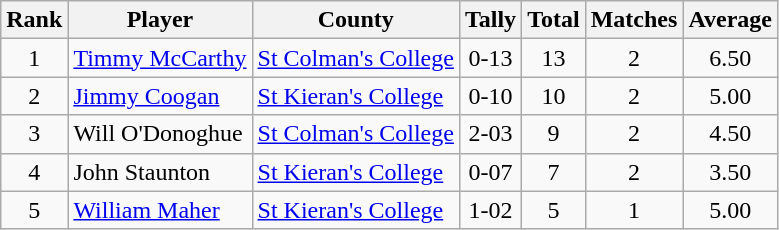<table class="wikitable">
<tr>
<th>Rank</th>
<th>Player</th>
<th>County</th>
<th>Tally</th>
<th>Total</th>
<th>Matches</th>
<th>Average</th>
</tr>
<tr>
<td rowspan=1 align=center>1</td>
<td><a href='#'>Timmy McCarthy</a></td>
<td><a href='#'>St Colman's College</a></td>
<td align=center>0-13</td>
<td align=center>13</td>
<td align=center>2</td>
<td align=center>6.50</td>
</tr>
<tr>
<td rowspan=1 align=center>2</td>
<td><a href='#'>Jimmy Coogan</a></td>
<td><a href='#'>St Kieran's College</a></td>
<td align=center>0-10</td>
<td align=center>10</td>
<td align=center>2</td>
<td align=center>5.00</td>
</tr>
<tr>
<td rowspan=1 align=center>3</td>
<td>Will O'Donoghue</td>
<td><a href='#'>St Colman's College</a></td>
<td align=center>2-03</td>
<td align=center>9</td>
<td align=center>2</td>
<td align=center>4.50</td>
</tr>
<tr>
<td rowspan=1 align=center>4</td>
<td>John Staunton</td>
<td><a href='#'>St Kieran's College</a></td>
<td align=center>0-07</td>
<td align=center>7</td>
<td align=center>2</td>
<td align=center>3.50</td>
</tr>
<tr>
<td rowspan=1 align=center>5</td>
<td><a href='#'>William Maher</a></td>
<td><a href='#'>St Kieran's College</a></td>
<td align=center>1-02</td>
<td align=center>5</td>
<td align=center>1</td>
<td align=center>5.00</td>
</tr>
</table>
